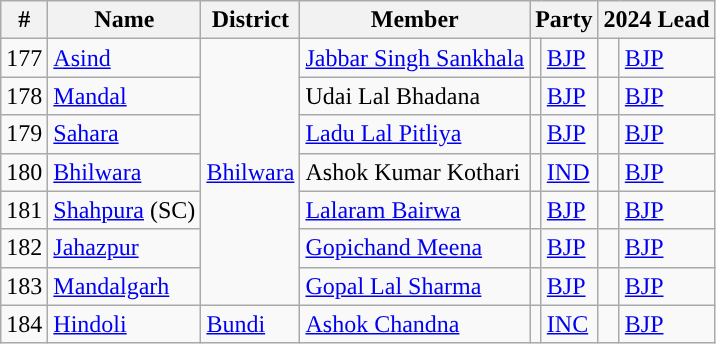<table class="wikitable">
<tr>
<th>#</th>
<th>Name</th>
<th>District</th>
<th>Member</th>
<th colspan="2">Party</th>
<th colspan="2">2024 Lead</th>
</tr>
<tr>
<td>177</td>
<td><a href='#'>Asind</a></td>
<td rowspan="7"><a href='#'>Bhilwara</a></td>
<td><a href='#'>Jabbar Singh Sankhala</a></td>
<td style="background-color: "></td>
<td><a href='#'>BJP</a></td>
<td style="background-color: "></td>
<td><a href='#'>BJP</a></td>
</tr>
<tr>
<td>178</td>
<td><a href='#'>Mandal</a></td>
<td>Udai Lal Bhadana</td>
<td style="background-color: "></td>
<td><a href='#'>BJP</a></td>
<td style="background-color: "></td>
<td><a href='#'>BJP</a></td>
</tr>
<tr>
<td>179</td>
<td><a href='#'>Sahara</a></td>
<td><a href='#'>Ladu Lal Pitliya</a></td>
<td style="background-color: "></td>
<td><a href='#'>BJP</a></td>
<td style="background-color: "></td>
<td><a href='#'>BJP</a></td>
</tr>
<tr>
<td>180</td>
<td><a href='#'>Bhilwara</a></td>
<td>Ashok Kumar Kothari</td>
<td style="background-color: "></td>
<td><a href='#'>IND</a></td>
<td style="background-color: "></td>
<td><a href='#'>BJP</a></td>
</tr>
<tr>
<td>181</td>
<td><a href='#'>Shahpura</a> (SC)</td>
<td><a href='#'>Lalaram Bairwa</a></td>
<td style="background-color: "></td>
<td><a href='#'>BJP</a></td>
<td style="background-color: "></td>
<td><a href='#'>BJP</a></td>
</tr>
<tr>
<td>182</td>
<td><a href='#'>Jahazpur</a></td>
<td><a href='#'>Gopichand Meena</a></td>
<td style="background-color: "></td>
<td><a href='#'>BJP</a></td>
<td style="background-color: "></td>
<td><a href='#'>BJP</a></td>
</tr>
<tr>
<td>183</td>
<td><a href='#'>Mandalgarh</a></td>
<td><a href='#'>Gopal Lal Sharma</a></td>
<td style="background-color: "></td>
<td><a href='#'>BJP</a></td>
<td style="background-color: "></td>
<td><a href='#'>BJP</a></td>
</tr>
<tr>
<td>184</td>
<td><a href='#'>Hindoli</a></td>
<td><a href='#'>Bundi</a></td>
<td><a href='#'>Ashok Chandna</a></td>
<td style="background-color: "></td>
<td><a href='#'>INC</a></td>
<td style="background-color: "></td>
<td><a href='#'>BJP</a></td>
</tr>
</table>
